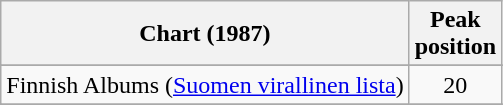<table class="wikitable plainrowheaders sortable">
<tr>
<th scope="col">Chart (1987)</th>
<th scope="col">Peak<br>position</th>
</tr>
<tr>
</tr>
<tr>
<td>Finnish Albums (<a href='#'>Suomen virallinen lista</a>)</td>
<td style="text-align:center;">20</td>
</tr>
<tr>
</tr>
<tr>
</tr>
<tr>
</tr>
<tr>
</tr>
<tr>
</tr>
</table>
